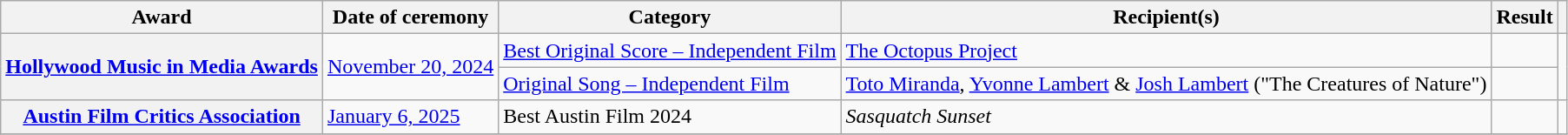<table class="wikitable sortable plainrowheaders">
<tr>
<th scope="col">Award</th>
<th scope="col">Date of ceremony</th>
<th scope="col">Category</th>
<th scope="col">Recipient(s)</th>
<th>Result</th>
<th class="unsortable" scope="col"></th>
</tr>
<tr>
<th scope="row" rowspan="2"><a href='#'>Hollywood Music in Media Awards</a></th>
<td rowspan="2"><a href='#'>November 20, 2024</a></td>
<td><a href='#'>Best Original Score – Independent Film</a></td>
<td><a href='#'>The Octopus Project</a></td>
<td></td>
<td align="center" rowspan="2"></td>
</tr>
<tr>
<td><a href='#'>Original Song – Independent Film</a></td>
<td><a href='#'>Toto Miranda</a>, <a href='#'>Yvonne Lambert</a> & <a href='#'>Josh Lambert</a> ("The Creatures of Nature")</td>
<td></td>
</tr>
<tr>
<th scope="row"><a href='#'>Austin Film Critics Association</a></th>
<td><a href='#'>January 6, 2025</a></td>
<td>Best Austin Film 2024</td>
<td><em>Sasquatch Sunset</em></td>
<td></td>
<td align="center"></td>
</tr>
<tr>
</tr>
</table>
